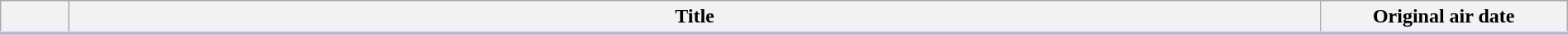<table class="plainrowheaders wikitable" style="width:100%; margin:auto; background:#FFF">
<tr style="border-bottom: 3px solid #CCF;">
<th style="width:3em;"></th>
<th>Title</th>
<th style="width:12em;">Original air date</th>
</tr>
<tr>
</tr>
</table>
